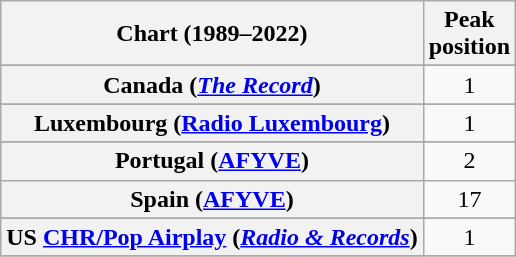<table class="wikitable sortable plainrowheaders">
<tr>
<th>Chart (1989–2022)</th>
<th>Peak<br>position</th>
</tr>
<tr>
</tr>
<tr>
</tr>
<tr>
</tr>
<tr>
</tr>
<tr>
<th scope="row">Canada (<em><a href='#'>The Record</a></em>)</th>
<td style="text-align:center;">1</td>
</tr>
<tr>
</tr>
<tr>
</tr>
<tr>
</tr>
<tr>
<th scope="row">Luxembourg (<a href='#'>Radio Luxembourg</a>)</th>
<td align="center">1</td>
</tr>
<tr>
</tr>
<tr>
</tr>
<tr>
</tr>
<tr>
</tr>
<tr>
</tr>
<tr>
<th scope="row">Portugal (<a href='#'>AFYVE</a>)</th>
<td style="text-align:center;">2</td>
</tr>
<tr>
<th scope="row">Spain (<a href='#'>AFYVE</a>)</th>
<td style="text-align:center;">17</td>
</tr>
<tr>
</tr>
<tr>
</tr>
<tr>
</tr>
<tr>
</tr>
<tr>
</tr>
<tr>
<th scope="row">US <a href='#'>CHR/Pop Airplay</a> (<em><a href='#'>Radio & Records</a></em>)</th>
<td align="center">1</td>
</tr>
<tr>
</tr>
</table>
